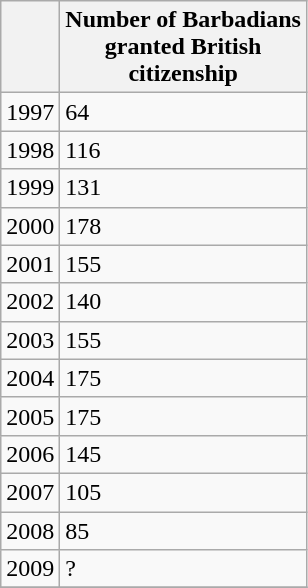<table class="wikitable" border="1">
<tr>
<th></th>
<th>Number of Barbadians<br>granted British<br>citizenship</th>
</tr>
<tr>
<td>1997</td>
<td>64</td>
</tr>
<tr>
<td>1998</td>
<td>116</td>
</tr>
<tr>
<td>1999</td>
<td>131</td>
</tr>
<tr>
<td>2000</td>
<td>178</td>
</tr>
<tr>
<td>2001</td>
<td>155</td>
</tr>
<tr>
<td>2002</td>
<td>140</td>
</tr>
<tr>
<td>2003</td>
<td>155</td>
</tr>
<tr>
<td>2004</td>
<td>175</td>
</tr>
<tr>
<td>2005</td>
<td>175</td>
</tr>
<tr>
<td>2006</td>
<td>145</td>
</tr>
<tr>
<td>2007</td>
<td>105</td>
</tr>
<tr>
<td>2008</td>
<td>85</td>
</tr>
<tr>
<td>2009</td>
<td>?</td>
</tr>
<tr>
</tr>
</table>
